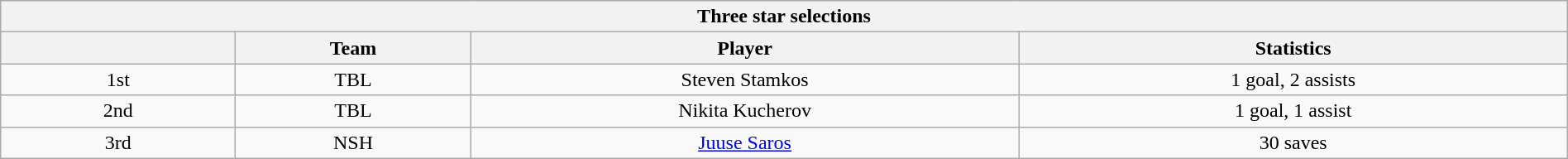<table class="wikitable" style="width:100%;text-align: center;">
<tr>
<th colspan=4>Three star selections</th>
</tr>
<tr>
<th style="width:15%;"></th>
<th style="width:15%;">Team</th>
<th style="width:35%;">Player</th>
<th style="width:35%;">Statistics</th>
</tr>
<tr>
<td>1st</td>
<td>TBL</td>
<td>Steven Stamkos</td>
<td>1 goal, 2 assists</td>
</tr>
<tr>
<td>2nd</td>
<td>TBL</td>
<td>Nikita Kucherov</td>
<td>1 goal, 1 assist</td>
</tr>
<tr>
<td>3rd</td>
<td>NSH</td>
<td><a href='#'>Juuse Saros</a></td>
<td>30 saves</td>
</tr>
</table>
